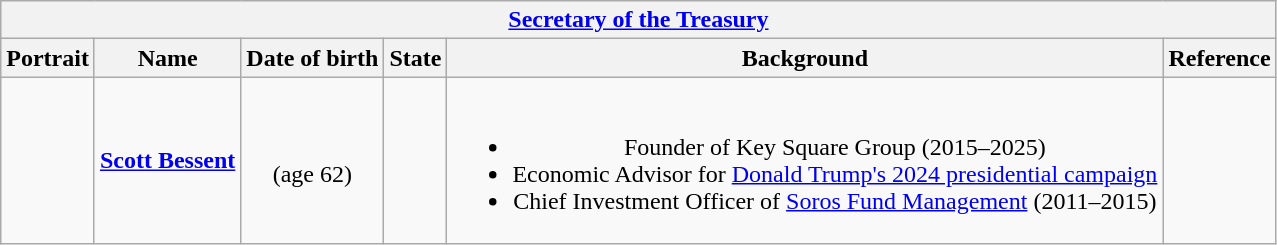<table class="wikitable collapsible" style="text-align:center;">
<tr>
<th colspan="6"><a href='#'>Secretary of the Treasury</a></th>
</tr>
<tr>
<th>Portrait</th>
<th>Name</th>
<th>Date of birth</th>
<th>State</th>
<th>Background</th>
<th>Reference</th>
</tr>
<tr>
<td></td>
<td><strong><a href='#'>Scott Bessent</a></strong></td>
<td><br>(age 62)</td>
<td></td>
<td><br><ul><li>Founder of Key Square Group (2015–2025)</li><li>Economic Advisor for <a href='#'>Donald Trump's 2024 presidential campaign</a></li><li>Chief Investment Officer of <a href='#'>Soros Fund Management</a> (2011–2015)</li></ul></td>
<td></td>
</tr>
</table>
